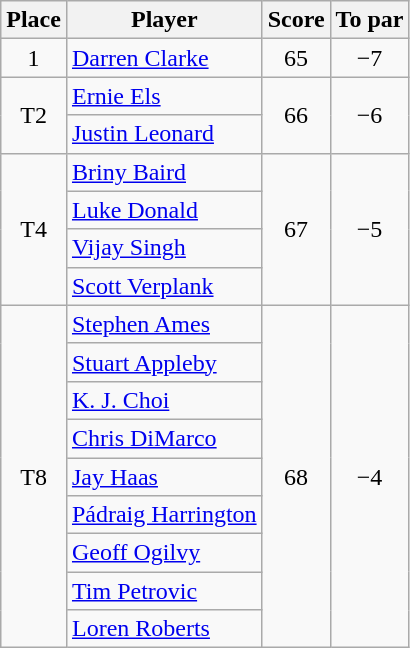<table class="wikitable">
<tr>
<th>Place</th>
<th>Player</th>
<th>Score</th>
<th>To par</th>
</tr>
<tr>
<td align=center>1</td>
<td> <a href='#'>Darren Clarke</a></td>
<td align=center>65</td>
<td align=center>−7</td>
</tr>
<tr>
<td rowspan="2" align=center>T2</td>
<td> <a href='#'>Ernie Els</a></td>
<td rowspan="2" align=center>66</td>
<td rowspan="2" align=center>−6</td>
</tr>
<tr>
<td> <a href='#'>Justin Leonard</a></td>
</tr>
<tr>
<td rowspan="4" align=center>T4</td>
<td> <a href='#'>Briny Baird</a></td>
<td rowspan="4" align=center>67</td>
<td rowspan="4" align=center>−5</td>
</tr>
<tr>
<td> <a href='#'>Luke Donald</a></td>
</tr>
<tr>
<td> <a href='#'>Vijay Singh</a></td>
</tr>
<tr>
<td> <a href='#'>Scott Verplank</a></td>
</tr>
<tr>
<td rowspan="9" align=center>T8</td>
<td> <a href='#'>Stephen Ames</a></td>
<td rowspan="9" align=center>68</td>
<td rowspan="9" align=center>−4</td>
</tr>
<tr>
<td> <a href='#'>Stuart Appleby</a></td>
</tr>
<tr>
<td> <a href='#'>K. J. Choi</a></td>
</tr>
<tr>
<td> <a href='#'>Chris DiMarco</a></td>
</tr>
<tr>
<td> <a href='#'>Jay Haas</a></td>
</tr>
<tr>
<td> <a href='#'>Pádraig Harrington</a></td>
</tr>
<tr>
<td> <a href='#'>Geoff Ogilvy</a></td>
</tr>
<tr>
<td> <a href='#'>Tim Petrovic</a></td>
</tr>
<tr>
<td> <a href='#'>Loren Roberts</a></td>
</tr>
</table>
